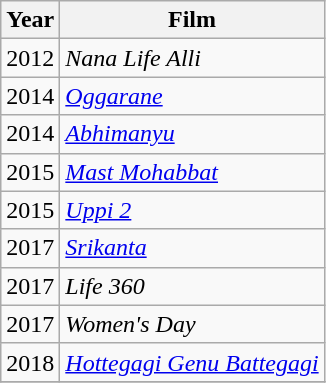<table class="wikitable sortable">
<tr>
<th>Year</th>
<th>Film</th>
</tr>
<tr>
<td>2012</td>
<td><em>Nana Life Alli</em></td>
</tr>
<tr>
<td>2014</td>
<td><em><a href='#'>Oggarane</a></em></td>
</tr>
<tr>
<td>2014</td>
<td><em><a href='#'>Abhimanyu</a></em></td>
</tr>
<tr>
<td>2015</td>
<td><em><a href='#'>Mast Mohabbat</a></em></td>
</tr>
<tr>
<td>2015</td>
<td><em><a href='#'>Uppi 2</a></em></td>
</tr>
<tr>
<td>2017</td>
<td><em><a href='#'>Srikanta</a></em></td>
</tr>
<tr>
<td>2017</td>
<td><em>Life 360</em></td>
</tr>
<tr>
<td>2017</td>
<td><em>Women's Day</em></td>
</tr>
<tr>
<td>2018</td>
<td><em><a href='#'>Hottegagi Genu Battegagi</a></em></td>
</tr>
<tr>
</tr>
</table>
